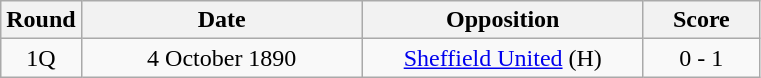<table class="wikitable plainrowheaders" style="text-align:center;margin:0">
<tr>
<th scope="col" style="width:25px">Round</th>
<th scope="col" style="width:180px">Date</th>
<th scope="col" style="width:180px">Opposition</th>
<th scope="col" style="width:70px">Score</th>
</tr>
<tr>
<td scope="row" style="text-align:center">1Q</td>
<td>4 October 1890</td>
<td><a href='#'>Sheffield United</a> (H)</td>
<td>0 - 1</td>
</tr>
</table>
